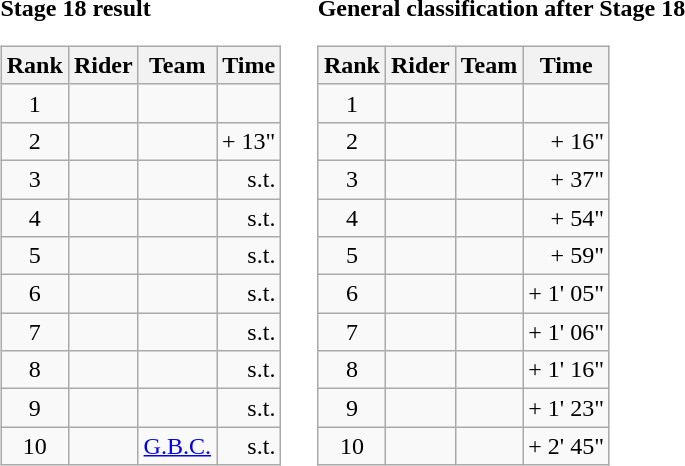<table>
<tr>
<td><strong>Stage 18 result</strong><br><table class="wikitable">
<tr>
<th scope="col">Rank</th>
<th scope="col">Rider</th>
<th scope="col">Team</th>
<th scope="col">Time</th>
</tr>
<tr>
<td style="text-align:center;">1</td>
<td></td>
<td></td>
<td style="text-align:right;"></td>
</tr>
<tr>
<td style="text-align:center;">2</td>
<td></td>
<td></td>
<td style="text-align:right;">+ 13"</td>
</tr>
<tr>
<td style="text-align:center;">3</td>
<td></td>
<td></td>
<td style="text-align:right;">s.t.</td>
</tr>
<tr>
<td style="text-align:center;">4</td>
<td></td>
<td></td>
<td style="text-align:right;">s.t.</td>
</tr>
<tr>
<td style="text-align:center;">5</td>
<td></td>
<td></td>
<td style="text-align:right;">s.t.</td>
</tr>
<tr>
<td style="text-align:center;">6</td>
<td></td>
<td></td>
<td style="text-align:right;">s.t.</td>
</tr>
<tr>
<td style="text-align:center;">7</td>
<td></td>
<td></td>
<td style="text-align:right;">s.t.</td>
</tr>
<tr>
<td style="text-align:center;">8</td>
<td></td>
<td></td>
<td style="text-align:right;">s.t.</td>
</tr>
<tr>
<td style="text-align:center;">9</td>
<td></td>
<td></td>
<td style="text-align:right;">s.t.</td>
</tr>
<tr>
<td style="text-align:center;">10</td>
<td></td>
<td><a href='#'>G.B.C.</a></td>
<td style="text-align:right;">s.t.</td>
</tr>
</table>
</td>
<td></td>
<td><strong>General classification after Stage 18</strong><br><table class="wikitable">
<tr>
<th scope="col">Rank</th>
<th scope="col">Rider</th>
<th scope="col">Team</th>
<th scope="col">Time</th>
</tr>
<tr>
<td style="text-align:center;">1</td>
<td></td>
<td></td>
<td style="text-align:right;"></td>
</tr>
<tr>
<td style="text-align:center;">2</td>
<td></td>
<td></td>
<td style="text-align:right;">+ 16"</td>
</tr>
<tr>
<td style="text-align:center;">3</td>
<td></td>
<td></td>
<td style="text-align:right;">+ 37"</td>
</tr>
<tr>
<td style="text-align:center;">4</td>
<td></td>
<td></td>
<td style="text-align:right;">+ 54"</td>
</tr>
<tr>
<td style="text-align:center;">5</td>
<td></td>
<td></td>
<td style="text-align:right;">+ 59"</td>
</tr>
<tr>
<td style="text-align:center;">6</td>
<td></td>
<td></td>
<td style="text-align:right;">+ 1' 05"</td>
</tr>
<tr>
<td style="text-align:center;">7</td>
<td></td>
<td></td>
<td style="text-align:right;">+ 1' 06"</td>
</tr>
<tr>
<td style="text-align:center;">8</td>
<td></td>
<td></td>
<td style="text-align:right;">+ 1' 16"</td>
</tr>
<tr>
<td style="text-align:center;">9</td>
<td></td>
<td></td>
<td style="text-align:right;">+ 1' 23"</td>
</tr>
<tr>
<td style="text-align:center;">10</td>
<td></td>
<td></td>
<td style="text-align:right;">+ 2' 45"</td>
</tr>
</table>
</td>
</tr>
</table>
